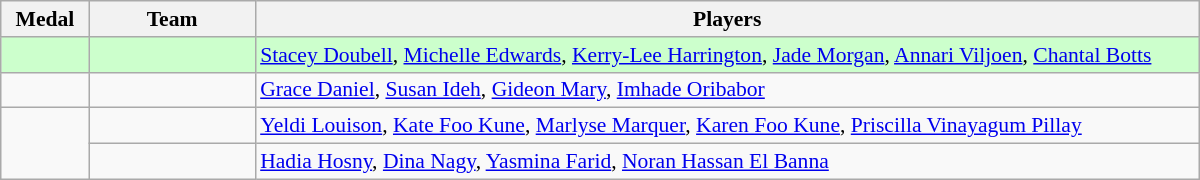<table class=wikitable style="text-align:left; font-size:90%" width="800px">
<tr>
<th width=50>Medal</th>
<th width=100>Team</th>
<th width=600>Players</th>
</tr>
<tr bgcolor=ccffcc>
<td style="text-align:center"></td>
<td></td>
<td><a href='#'>Stacey Doubell</a>, <a href='#'>Michelle Edwards</a>, <a href='#'>Kerry-Lee Harrington</a>, <a href='#'>Jade Morgan</a>, <a href='#'>Annari Viljoen</a>, <a href='#'>Chantal Botts</a></td>
</tr>
<tr>
<td style="text-align:center"></td>
<td></td>
<td><a href='#'>Grace Daniel</a>, <a href='#'>Susan Ideh</a>, <a href='#'>Gideon Mary</a>, <a href='#'>Imhade Oribabor</a></td>
</tr>
<tr>
<td rowspan="2" style="text-align:center"></td>
<td></td>
<td><a href='#'>Yeldi Louison</a>, <a href='#'>Kate Foo Kune</a>, <a href='#'>Marlyse Marquer</a>, <a href='#'>Karen Foo Kune</a>, <a href='#'>Priscilla Vinayagum Pillay</a></td>
</tr>
<tr>
<td></td>
<td><a href='#'>Hadia Hosny</a>, <a href='#'>Dina Nagy</a>, <a href='#'>Yasmina Farid</a>, <a href='#'>Noran Hassan El Banna</a></td>
</tr>
</table>
